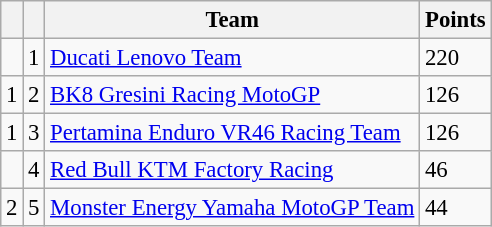<table class="wikitable" style="font-size: 95%;">
<tr>
<th></th>
<th></th>
<th>Team</th>
<th>Points</th>
</tr>
<tr>
<td></td>
<td align=center>1</td>
<td> <a href='#'>Ducati Lenovo Team</a></td>
<td align=left>220</td>
</tr>
<tr>
<td> 1</td>
<td align=center>2</td>
<td> <a href='#'>BK8 Gresini Racing MotoGP</a></td>
<td align=left>126</td>
</tr>
<tr>
<td> 1</td>
<td align=center>3</td>
<td> <a href='#'>Pertamina Enduro VR46 Racing Team</a></td>
<td align=left>126</td>
</tr>
<tr>
<td></td>
<td align=center>4</td>
<td> <a href='#'>Red Bull KTM Factory Racing</a></td>
<td align=left>46</td>
</tr>
<tr>
<td> 2</td>
<td align=center>5</td>
<td> <a href='#'>Monster Energy Yamaha MotoGP Team</a></td>
<td align=left>44</td>
</tr>
</table>
